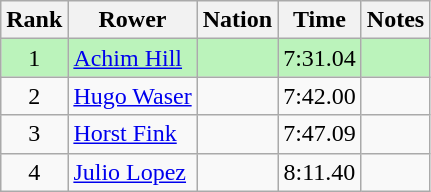<table class="wikitable sortable" style="text-align:center">
<tr>
<th>Rank</th>
<th>Rower</th>
<th>Nation</th>
<th>Time</th>
<th>Notes</th>
</tr>
<tr bgcolor=bbf3bb>
<td>1</td>
<td align=left><a href='#'>Achim Hill</a></td>
<td align=left></td>
<td>7:31.04</td>
<td></td>
</tr>
<tr>
<td>2</td>
<td align=left><a href='#'>Hugo Waser</a></td>
<td align=left></td>
<td>7:42.00</td>
<td></td>
</tr>
<tr>
<td>3</td>
<td align=left><a href='#'>Horst Fink</a></td>
<td align=left></td>
<td>7:47.09</td>
<td></td>
</tr>
<tr>
<td>4</td>
<td align=left><a href='#'>Julio Lopez</a></td>
<td align=left></td>
<td>8:11.40</td>
<td></td>
</tr>
</table>
